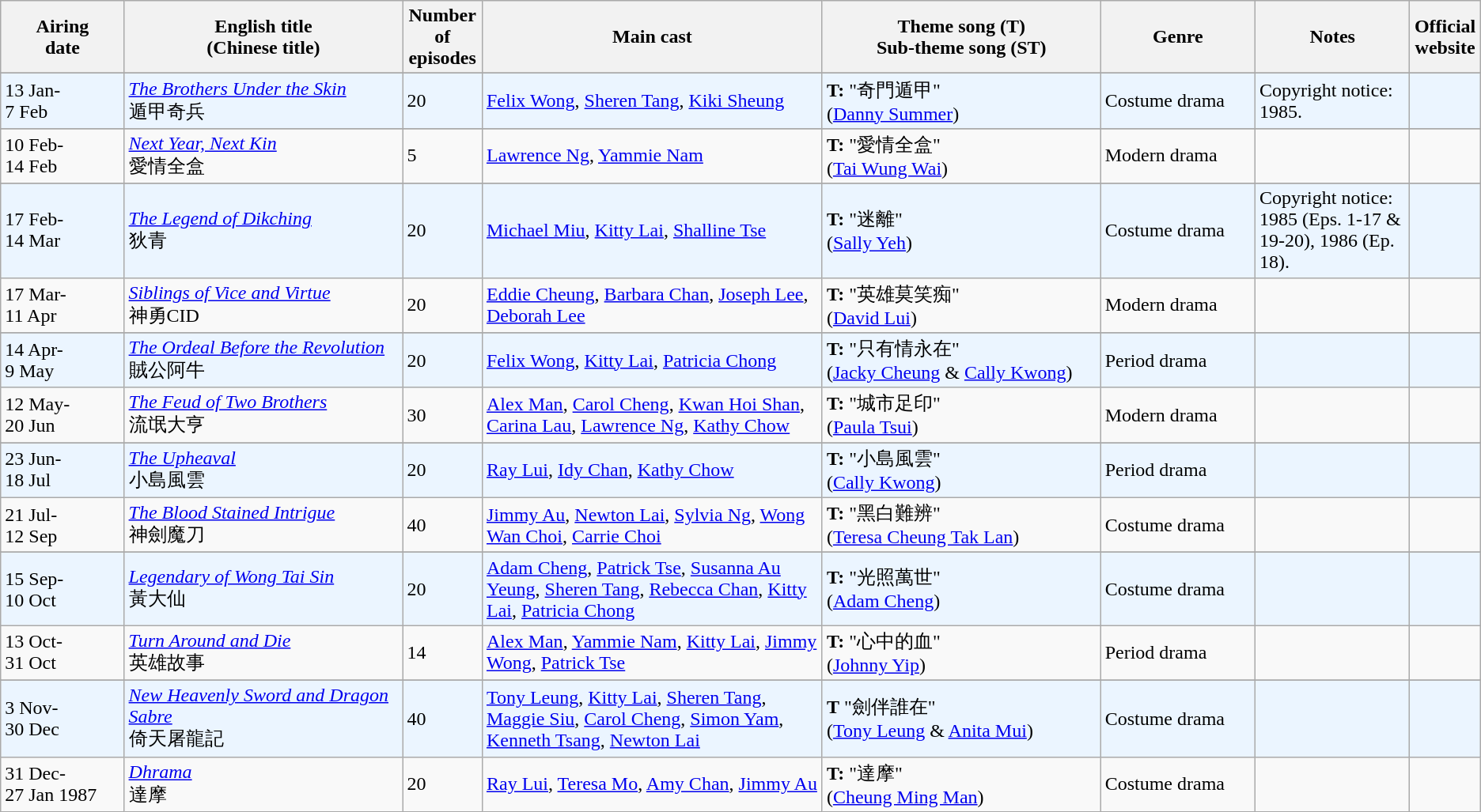<table class="wikitable">
<tr>
<th align=center width=8% bgcolor="silver">Airing<br>date</th>
<th align=center width=18% bgcolor="silver">English title <br> (Chinese title)</th>
<th align=center width=5% bgcolor="silver">Number of episodes</th>
<th align=center width=22% bgcolor="silver">Main cast</th>
<th align=center width=18% bgcolor="silver">Theme song (T) <br>Sub-theme song (ST)</th>
<th align=center width=10% bgcolor="silver">Genre</th>
<th align=center width=10% bgcolor="silver">Notes</th>
<th align=center width=1% bgcolor="silver">Official website</th>
</tr>
<tr>
</tr>
<tr ---- bgcolor="#ebf5ff">
<td>13 Jan- <br> 7 Feb</td>
<td><em><a href='#'>The Brothers Under the Skin</a></em> <br> 遁甲奇兵</td>
<td>20</td>
<td><a href='#'>Felix Wong</a>, <a href='#'>Sheren Tang</a>, <a href='#'>Kiki Sheung</a></td>
<td><strong>T:</strong> "奇門遁甲" <br> (<a href='#'>Danny Summer</a>)</td>
<td>Costume drama</td>
<td>Copyright notice: 1985.</td>
<td></td>
</tr>
<tr>
</tr>
<tr>
<td>10 Feb- <br> 14 Feb</td>
<td><em><a href='#'>Next Year, Next Kin</a></em> <br> 愛情全盒</td>
<td>5</td>
<td><a href='#'>Lawrence Ng</a>, <a href='#'>Yammie Nam</a></td>
<td><strong>T:</strong> "愛情全盒" <br> (<a href='#'>Tai Wung Wai</a>)</td>
<td>Modern drama</td>
<td></td>
<td></td>
</tr>
<tr>
</tr>
<tr ---- bgcolor="#ebf5ff">
<td>17 Feb- <br> 14 Mar</td>
<td><em><a href='#'>The Legend of Dikching</a></em> <br> 狄青</td>
<td>20</td>
<td><a href='#'>Michael Miu</a>, <a href='#'>Kitty Lai</a>, <a href='#'>Shalline Tse</a></td>
<td><strong>T:</strong> "迷離" <br> (<a href='#'>Sally Yeh</a>)</td>
<td>Costume drama</td>
<td>Copyright notice: 1985 (Eps. 1-17 & 19-20), 1986 (Ep. 18).</td>
<td></td>
</tr>
<tr>
<td>17 Mar- <br> 11 Apr</td>
<td><em><a href='#'>Siblings of Vice and Virtue</a></em> <br> 神勇CID</td>
<td>20</td>
<td><a href='#'>Eddie Cheung</a>, <a href='#'>Barbara Chan</a>, <a href='#'>Joseph Lee</a>, <a href='#'>Deborah Lee</a></td>
<td><strong>T:</strong> "英雄莫笑痴" <br> (<a href='#'>David Lui</a>)</td>
<td>Modern drama</td>
<td></td>
<td></td>
</tr>
<tr>
</tr>
<tr ---- bgcolor="#ebf5ff">
<td>14 Apr- <br> 9 May</td>
<td><em><a href='#'>The Ordeal Before the Revolution</a></em> <br> 賊公阿牛</td>
<td>20</td>
<td><a href='#'>Felix Wong</a>, <a href='#'>Kitty Lai</a>, <a href='#'>Patricia Chong</a></td>
<td><strong>T:</strong> "只有情永在" <br> (<a href='#'>Jacky Cheung</a> & <a href='#'>Cally Kwong</a>)</td>
<td>Period drama</td>
<td></td>
<td></td>
</tr>
<tr>
<td>12 May- <br> 20 Jun</td>
<td><em><a href='#'>The Feud of Two Brothers</a></em> <br> 流氓大亨</td>
<td>30</td>
<td><a href='#'>Alex Man</a>, <a href='#'>Carol Cheng</a>, <a href='#'>Kwan Hoi Shan</a>, <a href='#'>Carina Lau</a>, <a href='#'>Lawrence Ng</a>, <a href='#'>Kathy Chow</a></td>
<td><strong>T:</strong> "城市足印" <br> (<a href='#'>Paula Tsui</a>)</td>
<td>Modern drama</td>
<td></td>
<td></td>
</tr>
<tr>
</tr>
<tr ---- bgcolor="#ebf5ff">
<td>23 Jun- <br> 18 Jul</td>
<td><em><a href='#'>The Upheaval</a></em> <br> 小島風雲</td>
<td>20</td>
<td><a href='#'>Ray Lui</a>, <a href='#'>Idy Chan</a>, <a href='#'>Kathy Chow</a></td>
<td><strong>T:</strong> "小島風雲" <br> (<a href='#'>Cally Kwong</a>)</td>
<td>Period drama</td>
<td></td>
<td></td>
</tr>
<tr>
<td>21 Jul- <br> 12 Sep</td>
<td><em><a href='#'>The Blood Stained Intrigue</a></em> <br> 神劍魔刀</td>
<td>40</td>
<td><a href='#'>Jimmy Au</a>, <a href='#'>Newton Lai</a>, <a href='#'>Sylvia Ng</a>, <a href='#'>Wong Wan Choi</a>, <a href='#'>Carrie Choi</a></td>
<td><strong>T:</strong> "黑白難辨" <br> (<a href='#'>Teresa Cheung Tak Lan</a>)</td>
<td>Costume drama</td>
<td></td>
<td></td>
</tr>
<tr>
</tr>
<tr ---- bgcolor="#ebf5ff">
<td>15 Sep- <br> 10 Oct</td>
<td><em><a href='#'>Legendary of Wong Tai Sin</a></em> <br> 黃大仙</td>
<td>20</td>
<td><a href='#'>Adam Cheng</a>, <a href='#'>Patrick Tse</a>, <a href='#'>Susanna Au Yeung</a>, <a href='#'>Sheren Tang</a>, <a href='#'>Rebecca Chan</a>, <a href='#'>Kitty Lai</a>, <a href='#'>Patricia Chong</a></td>
<td><strong>T:</strong> "光照萬世" <br> (<a href='#'>Adam Cheng</a>)</td>
<td>Costume drama</td>
<td></td>
<td></td>
</tr>
<tr>
<td>13 Oct- <br> 31 Oct</td>
<td><em><a href='#'>Turn Around and Die</a></em> <br> 英雄故事</td>
<td>14</td>
<td><a href='#'>Alex Man</a>, <a href='#'>Yammie Nam</a>, <a href='#'>Kitty Lai</a>, <a href='#'>Jimmy Wong</a>, <a href='#'>Patrick Tse</a></td>
<td><strong>T:</strong> "心中的血" <br> (<a href='#'>Johnny Yip</a>)</td>
<td>Period drama</td>
<td></td>
<td></td>
</tr>
<tr>
</tr>
<tr ---- bgcolor="#ebf5ff">
<td>3 Nov- <br> 30 Dec</td>
<td><em><a href='#'>New Heavenly Sword and Dragon Sabre</a></em><br> 倚天屠龍記</td>
<td>40</td>
<td><a href='#'>Tony Leung</a>, <a href='#'>Kitty Lai</a>, <a href='#'>Sheren Tang</a>, <a href='#'>Maggie Siu</a>, <a href='#'>Carol Cheng</a>, <a href='#'>Simon Yam</a>, <a href='#'>Kenneth Tsang</a>, <a href='#'>Newton Lai</a></td>
<td><strong>T</strong> "劍伴誰在" <br> (<a href='#'>Tony Leung</a> & <a href='#'>Anita Mui</a>)</td>
<td>Costume drama</td>
<td></td>
<td></td>
</tr>
<tr>
<td>31 Dec- <br> 27 Jan 1987</td>
<td><em><a href='#'>Dhrama</a></em> <br> 達摩</td>
<td>20</td>
<td><a href='#'>Ray Lui</a>, <a href='#'>Teresa Mo</a>, <a href='#'>Amy Chan</a>, <a href='#'>Jimmy Au</a></td>
<td><strong>T:</strong> "達摩" <br> (<a href='#'>Cheung Ming Man</a>)</td>
<td>Costume drama</td>
<td></td>
<td></td>
</tr>
</table>
